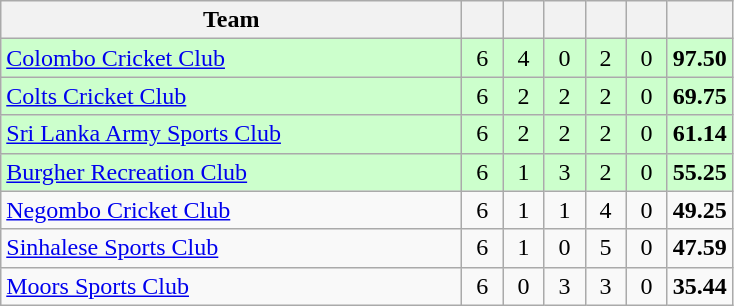<table class="wikitable" style="text-align:center">
<tr>
<th style="width:300px">Team</th>
<th width="20"></th>
<th width="20"></th>
<th width="20"></th>
<th width="20"></th>
<th width="20"></th>
<th width="20"></th>
</tr>
<tr style="background:#cfc">
<td style="text-align:left"><a href='#'>Colombo Cricket Club</a></td>
<td>6</td>
<td>4</td>
<td>0</td>
<td>2</td>
<td>0</td>
<td><strong>97.50</strong></td>
</tr>
<tr style="background:#cfc">
<td style="text-align:left"><a href='#'>Colts Cricket Club</a></td>
<td>6</td>
<td>2</td>
<td>2</td>
<td>2</td>
<td>0</td>
<td><strong>69.75</strong></td>
</tr>
<tr style="background:#cfc">
<td style="text-align:left"><a href='#'>Sri Lanka Army Sports Club</a></td>
<td>6</td>
<td>2</td>
<td>2</td>
<td>2</td>
<td>0</td>
<td><strong>61.14</strong></td>
</tr>
<tr style="background:#cfc">
<td style="text-align:left"><a href='#'>Burgher Recreation Club</a></td>
<td>6</td>
<td>1</td>
<td>3</td>
<td>2</td>
<td>0</td>
<td><strong>55.25</strong></td>
</tr>
<tr>
<td style="text-align:left"><a href='#'>Negombo Cricket Club</a></td>
<td>6</td>
<td>1</td>
<td>1</td>
<td>4</td>
<td>0</td>
<td><strong>49.25</strong></td>
</tr>
<tr>
<td style="text-align:left"><a href='#'>Sinhalese Sports Club</a></td>
<td>6</td>
<td>1</td>
<td>0</td>
<td>5</td>
<td>0</td>
<td><strong>47.59</strong></td>
</tr>
<tr>
<td style="text-align:left"><a href='#'>Moors Sports Club</a></td>
<td>6</td>
<td>0</td>
<td>3</td>
<td>3</td>
<td>0</td>
<td><strong>35.44</strong></td>
</tr>
</table>
